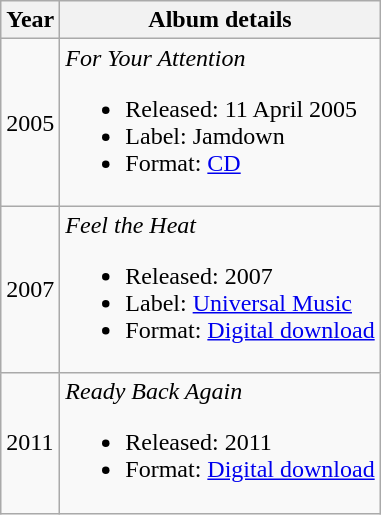<table class="wikitable plainrowheaders">
<tr>
<th scope=col>Year</th>
<th scope=col>Album details</th>
</tr>
<tr>
<td>2005</td>
<td><em>For Your Attention</em><br><ul><li>Released: 11 April 2005</li><li>Label: Jamdown</li><li>Format: <a href='#'>CD</a></li></ul></td>
</tr>
<tr>
<td>2007</td>
<td><em>Feel the Heat</em><br><ul><li>Released: 2007</li><li>Label: <a href='#'>Universal Music</a></li><li>Format: <a href='#'>Digital download</a></li></ul></td>
</tr>
<tr>
<td>2011</td>
<td><em>Ready Back Again</em><br><ul><li>Released: 2011</li><li>Format: <a href='#'>Digital download</a></li></ul></td>
</tr>
</table>
